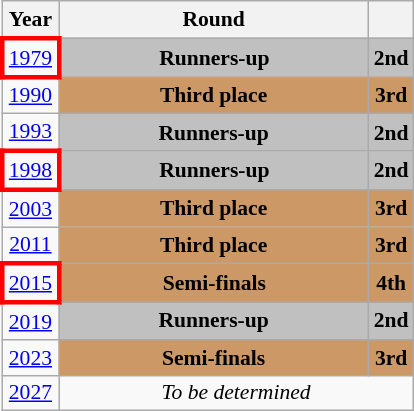<table class="wikitable" style="text-align: center; font-size:90%">
<tr>
<th>Year</th>
<th style="width:200px">Round</th>
<th></th>
</tr>
<tr>
<td style="border: 3px solid red"><a href='#'>1979</a></td>
<td bgcolor=Silver><strong>Runners-up</strong></td>
<td bgcolor=Silver><strong>2nd</strong></td>
</tr>
<tr>
<td><a href='#'>1990</a></td>
<td bgcolor="cc9966"><strong>Third place</strong></td>
<td bgcolor="cc9966"><strong>3rd</strong></td>
</tr>
<tr>
<td><a href='#'>1993</a></td>
<td bgcolor=Silver><strong>Runners-up</strong></td>
<td bgcolor=Silver><strong>2nd</strong></td>
</tr>
<tr>
<td style="border: 3px solid red"><a href='#'>1998</a></td>
<td bgcolor=Silver><strong>Runners-up</strong></td>
<td bgcolor=Silver><strong>2nd</strong></td>
</tr>
<tr>
<td><a href='#'>2003</a></td>
<td bgcolor="cc9966"><strong>Third place</strong></td>
<td bgcolor="cc9966"><strong>3rd</strong></td>
</tr>
<tr>
<td><a href='#'>2011</a></td>
<td bgcolor="cc9966"><strong>Third place</strong></td>
<td bgcolor="cc9966"><strong>3rd</strong></td>
</tr>
<tr>
<td style="border: 3px solid red"><a href='#'>2015</a></td>
<td bgcolor="cc9966"><strong>Semi-finals</strong></td>
<td bgcolor="cc9966"><strong>4th</strong></td>
</tr>
<tr>
<td><a href='#'>2019</a></td>
<td bgcolor=Silver><strong>Runners-up</strong></td>
<td bgcolor=Silver><strong>2nd</strong></td>
</tr>
<tr>
<td><a href='#'>2023</a></td>
<td bgcolor="cc9966"><strong>Semi-finals</strong></td>
<td bgcolor="cc9966"><strong>3rd</strong></td>
</tr>
<tr>
<td><a href='#'>2027</a></td>
<td colspan="2"><em>To be determined</em></td>
</tr>
</table>
